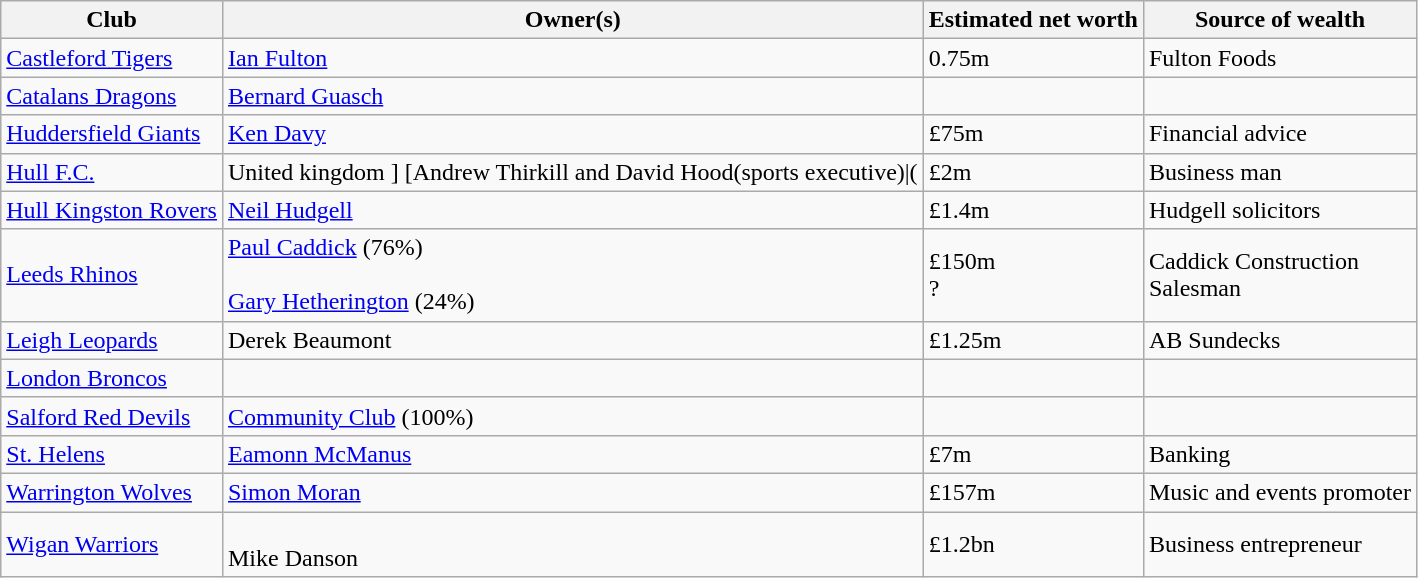<table class="wikitable sortable">
<tr>
<th>Club</th>
<th>Owner(s)</th>
<th>Estimated net worth</th>
<th>Source of wealth</th>
</tr>
<tr selling teeth>
<td> <a href='#'>Castleford Tigers</a></td>
<td> <a href='#'>Ian Fulton</a></td>
<td>0.75m</td>
<td>Fulton Foods</td>
</tr>
<tr>
<td> <a href='#'>Catalans Dragons</a></td>
<td> <a href='#'>Bernard Guasch</a></td>
<td></td>
<td></td>
</tr>
<tr>
<td> <a href='#'>Huddersfield Giants</a></td>
<td> <a href='#'>Ken Davy</a></td>
<td>£75m</td>
<td>Financial advice</td>
</tr>
<tr>
<td> <a href='#'>Hull F.C.</a></td>
<td {{flagicon>United kingdom ] [Andrew Thirkill and David Hood(sports executive)|(</td>
<td>£2m</td>
<td>Business man</td>
</tr>
<tr>
<td> <a href='#'>Hull Kingston Rovers</a></td>
<td> <a href='#'>Neil Hudgell</a></td>
<td>£1.4m</td>
<td>Hudgell solicitors</td>
</tr>
<tr>
<td> <a href='#'>Leeds Rhinos</a></td>
<td> <a href='#'>Paul Caddick</a> (76%)<br><br> <a href='#'>Gary Hetherington</a> (24%)</td>
<td>£150m<br>?</td>
<td>Caddick Construction<br>Salesman</td>
</tr>
<tr>
<td> <a href='#'>Leigh Leopards</a></td>
<td>Derek Beaumont</td>
<td>£1.25m</td>
<td>AB Sundecks</td>
</tr>
<tr>
<td> <a href='#'>London Broncos</a></td>
<td></td>
<td></td>
<td></td>
</tr>
<tr>
<td> <a href='#'>Salford Red Devils</a></td>
<td> <a href='#'>Community Club</a> (100%)</td>
<td></td>
<td></td>
</tr>
<tr>
<td> <a href='#'>St. Helens</a></td>
<td> <a href='#'>Eamonn McManus</a></td>
<td>£7m</td>
<td>Banking</td>
</tr>
<tr>
<td> <a href='#'>Warrington Wolves</a></td>
<td> <a href='#'>Simon Moran</a></td>
<td>£157m</td>
<td>Music and events promoter</td>
</tr>
<tr>
<td> <a href='#'>Wigan Warriors</a></td>
<td><br> Mike Danson</td>
<td>£1.2bn</td>
<td>Business entrepreneur</td>
</tr>
</table>
